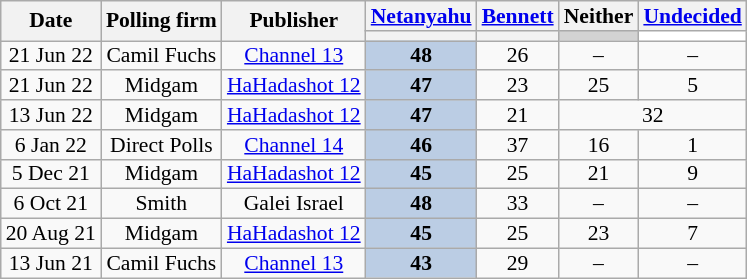<table class="wikitable sortable" style="text-align:center; font-size:90%; line-height:13px;">
<tr>
<th rowspan=2>Date</th>
<th rowspan=2>Polling firm</th>
<th rowspan=2>Publisher</th>
<th><a href='#'>Netanyahu</a></th>
<th><a href='#'>Bennett</a></th>
<th>Neither</th>
<th><a href='#'>Undecided</a></th>
</tr>
<tr>
<th style=background:></th>
<th style=background:></th>
<th style=background:#d3d3d3></th>
<th style=background:#fff></th>
</tr>
<tr>
<td data-sort-value=2022-06-21>21 Jun 22</td>
<td>Camil Fuchs</td>
<td><a href='#'>Channel 13</a></td>
<td style=background:#BBCDE4><strong>48</strong>	</td>
<td>26					</td>
<td>–					</td>
<td>–					</td>
</tr>
<tr>
<td data-sort-value=2022-06-21>21 Jun 22</td>
<td>Midgam</td>
<td><a href='#'>HaHadashot 12</a></td>
<td style=background:#BBCDE4><strong>47</strong>	</td>
<td>23					</td>
<td>25					</td>
<td>5					</td>
</tr>
<tr>
<td data-sort-value=2022-06-13>13 Jun 22</td>
<td>Midgam</td>
<td><a href='#'>HaHadashot 12</a></td>
<td style=background:#BBCDE4><strong>47</strong>	</td>
<td>21					</td>
<td colspan=2>32		</td>
</tr>
<tr>
<td data-sort-value=2022-01-06>6 Jan 22</td>
<td>Direct Polls</td>
<td><a href='#'>Channel 14</a></td>
<td style=background:#BBCDE4><strong>46</strong>	</td>
<td>37					</td>
<td>16					</td>
<td>1					</td>
</tr>
<tr>
<td data-sort-value=2021-12-05>5 Dec 21</td>
<td>Midgam</td>
<td><a href='#'>HaHadashot 12</a></td>
<td style=background:#BBCDE4><strong>45</strong>	</td>
<td>25					</td>
<td>21					</td>
<td>9					</td>
</tr>
<tr>
<td data-sort-value=2021-10-06>6 Oct 21</td>
<td>Smith</td>
<td>Galei Israel</td>
<td style=background:#BBCDE4><strong>48</strong>	</td>
<td>33					</td>
<td>–					</td>
<td>–					</td>
</tr>
<tr>
<td data-sort-value=2021-08-20>20 Aug 21</td>
<td>Midgam</td>
<td><a href='#'>HaHadashot 12</a></td>
<td style=background:#BBCDE4><strong>45</strong>	</td>
<td>25					</td>
<td>23					</td>
<td>7					</td>
</tr>
<tr>
<td data-sort-value=2021-06-13>13 Jun 21</td>
<td>Camil Fuchs</td>
<td><a href='#'>Channel 13</a></td>
<td style=background:#BBCDE4><strong>43</strong>	</td>
<td>29					</td>
<td>–					</td>
<td>–					</td>
</tr>
</table>
